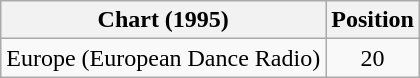<table class="wikitable sortable">
<tr>
<th>Chart (1995)</th>
<th>Position</th>
</tr>
<tr>
<td>Europe (European Dance Radio)</td>
<td align="center">20</td>
</tr>
</table>
